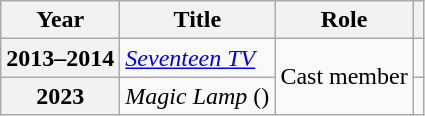<table class="wikitable sortable plainrowheaders">
<tr>
<th scope="col">Year</th>
<th scope="col">Title</th>
<th scope="col">Role</th>
<th class="unsortable" scope="col"></th>
</tr>
<tr>
<th scope="row">2013–2014</th>
<td><em><a href='#'>Seventeen TV</a></em></td>
<td rowspan="4">Cast member</td>
<td></td>
</tr>
<tr>
<th scope="row">2023</th>
<td><em>Magic Lamp</em> ()</td>
<td></td>
</tr>
</table>
